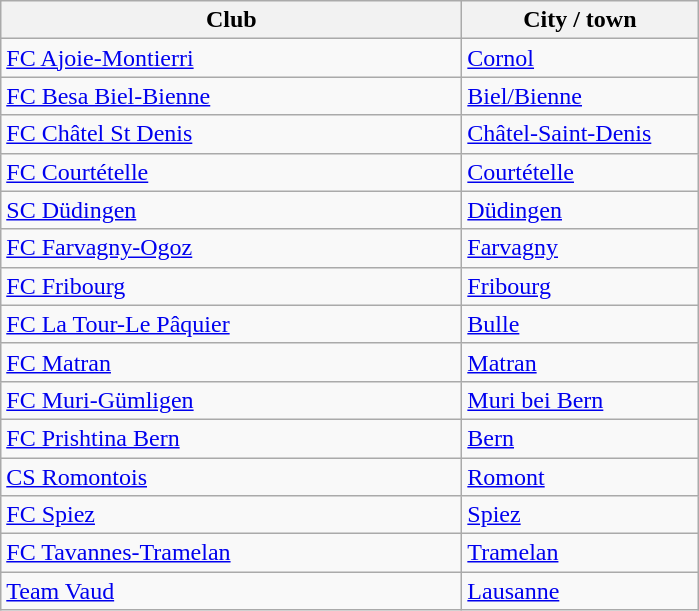<table class="wikitable sortable">
<tr>
<th style="width:300px;">Club</th>
<th style="width:150px;">City / town</th>
</tr>
<tr>
<td><a href='#'>FC Ajoie-Montierri</a></td>
<td> <a href='#'>Cornol</a></td>
</tr>
<tr>
<td><a href='#'>FC Besa Biel-Bienne</a></td>
<td> <a href='#'>Biel/Bienne</a></td>
</tr>
<tr>
<td><a href='#'>FC Châtel St Denis</a></td>
<td> <a href='#'>Châtel-Saint-Denis</a></td>
</tr>
<tr>
<td><a href='#'>FC Courtételle</a></td>
<td> <a href='#'>Courtételle</a></td>
</tr>
<tr>
<td><a href='#'>SC Düdingen</a></td>
<td> <a href='#'>Düdingen</a></td>
</tr>
<tr>
<td><a href='#'>FC Farvagny-Ogoz</a></td>
<td> <a href='#'>Farvagny</a></td>
</tr>
<tr>
<td><a href='#'>FC Fribourg</a></td>
<td> <a href='#'>Fribourg</a></td>
</tr>
<tr>
<td><a href='#'>FC La Tour-Le Pâquier</a></td>
<td> <a href='#'>Bulle</a></td>
</tr>
<tr>
<td><a href='#'>FC Matran</a></td>
<td> <a href='#'>Matran</a></td>
</tr>
<tr>
<td><a href='#'>FC Muri-Gümligen</a></td>
<td> <a href='#'>Muri bei Bern</a></td>
</tr>
<tr>
<td><a href='#'>FC Prishtina Bern</a></td>
<td> <a href='#'>Bern</a></td>
</tr>
<tr>
<td><a href='#'>CS Romontois</a></td>
<td> <a href='#'>Romont</a></td>
</tr>
<tr>
<td><a href='#'>FC Spiez</a></td>
<td> <a href='#'>Spiez</a></td>
</tr>
<tr>
<td><a href='#'>FC Tavannes-Tramelan</a></td>
<td> <a href='#'>Tramelan</a></td>
</tr>
<tr>
<td><a href='#'>Team Vaud</a></td>
<td> <a href='#'>Lausanne</a></td>
</tr>
</table>
